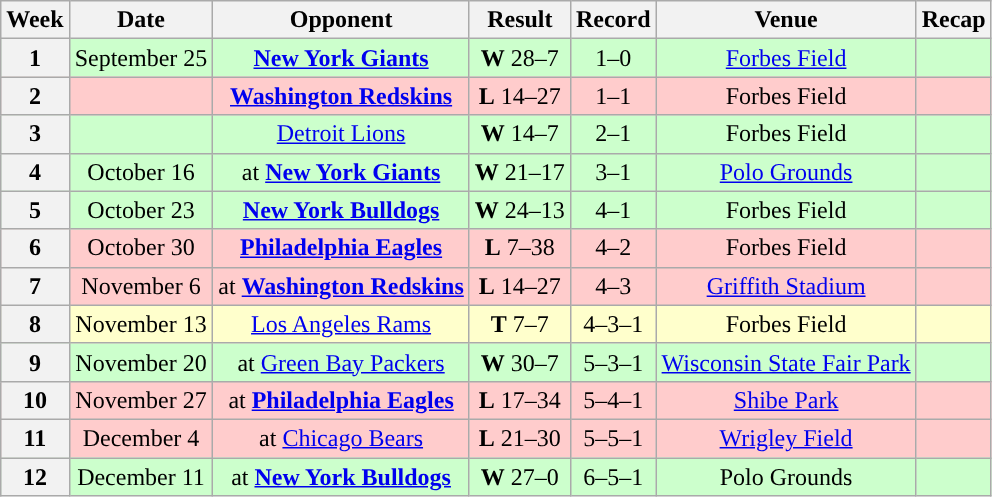<table class="wikitable" style="text-align:center">
<tr>
<th>Week</th>
<th>Date</th>
<th>Opponent</th>
<th>Result</th>
<th>Record</th>
<th>Venue</th>
<th>Recap</th>
</tr>
<tr style="background:#cfc">
<th>1</th>
<td>September 25</td>
<td><strong><a href='#'>New York Giants</a></strong></td>
<td><strong>W</strong> 28–7</td>
<td>1–0</td>
<td><a href='#'>Forbes Field</a></td>
<td></td>
</tr>
<tr style="background:#fcc">
<th>2</th>
<td></td>
<td><strong><a href='#'>Washington Redskins</a></strong></td>
<td><strong>L</strong> 14–27</td>
<td>1–1</td>
<td>Forbes Field</td>
<td></td>
</tr>
<tr style="background:#cfc">
<th>3</th>
<td></td>
<td><a href='#'>Detroit Lions</a></td>
<td><strong>W</strong> 14–7</td>
<td>2–1</td>
<td>Forbes Field</td>
<td></td>
</tr>
<tr style="background:#cfc">
<th>4</th>
<td>October 16</td>
<td>at <strong><a href='#'>New York Giants</a></strong></td>
<td><strong>W</strong> 21–17</td>
<td>3–1</td>
<td><a href='#'>Polo Grounds</a></td>
<td></td>
</tr>
<tr style="background:#cfc">
<th>5</th>
<td>October 23</td>
<td><strong><a href='#'>New York Bulldogs</a></strong></td>
<td><strong>W</strong> 24–13</td>
<td>4–1</td>
<td>Forbes Field</td>
<td></td>
</tr>
<tr style="background:#fcc">
<th>6</th>
<td>October 30</td>
<td><strong><a href='#'>Philadelphia Eagles</a></strong></td>
<td><strong>L</strong> 7–38</td>
<td>4–2</td>
<td>Forbes Field</td>
<td></td>
</tr>
<tr style="background:#fcc">
<th>7</th>
<td>November 6</td>
<td>at <strong><a href='#'>Washington Redskins</a></strong></td>
<td><strong>L</strong> 14–27</td>
<td>4–3</td>
<td><a href='#'>Griffith Stadium</a></td>
<td></td>
</tr>
<tr style="background:#ffc">
<th>8</th>
<td>November 13</td>
<td><a href='#'>Los Angeles Rams</a></td>
<td><strong>T</strong> 7–7</td>
<td>4–3–1</td>
<td>Forbes Field</td>
<td></td>
</tr>
<tr style="background:#cfc">
<th>9</th>
<td>November 20</td>
<td>at <a href='#'>Green Bay Packers</a></td>
<td><strong>W</strong> 30–7</td>
<td>5–3–1</td>
<td><a href='#'>Wisconsin State Fair Park</a></td>
<td></td>
</tr>
<tr style="background:#fcc">
<th>10</th>
<td>November 27</td>
<td>at <strong><a href='#'>Philadelphia Eagles</a></strong></td>
<td><strong>L</strong> 17–34</td>
<td>5–4–1</td>
<td><a href='#'>Shibe Park</a></td>
<td></td>
</tr>
<tr style="background:#fcc">
<th>11</th>
<td>December 4</td>
<td>at <a href='#'>Chicago Bears</a></td>
<td><strong>L</strong> 21–30</td>
<td>5–5–1</td>
<td><a href='#'>Wrigley Field</a></td>
<td></td>
</tr>
<tr style="background:#cfc">
<th>12</th>
<td>December 11</td>
<td>at <strong><a href='#'>New York Bulldogs</a></strong></td>
<td><strong>W</strong> 27–0</td>
<td>6–5–1</td>
<td>Polo Grounds</td>
<td></td>
</tr>
</table>
